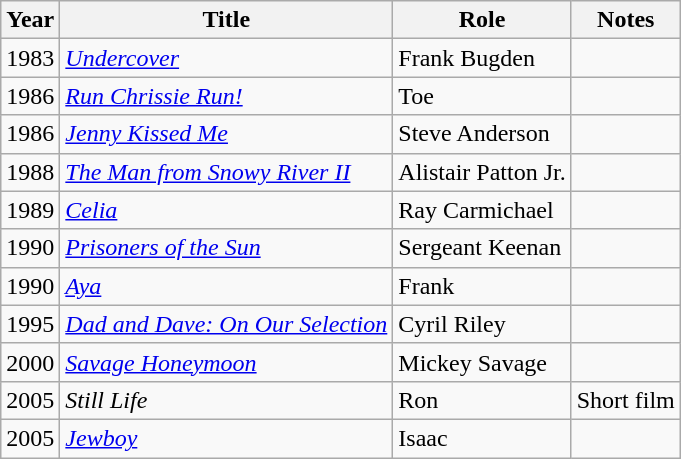<table class=wikitable>
<tr>
<th>Year</th>
<th>Title</th>
<th>Role</th>
<th>Notes</th>
</tr>
<tr>
<td>1983</td>
<td><em><a href='#'>Undercover</a></em></td>
<td>Frank Bugden</td>
<td></td>
</tr>
<tr>
<td>1986</td>
<td><em><a href='#'>Run Chrissie Run!</a></em></td>
<td>Toe</td>
<td></td>
</tr>
<tr>
<td>1986</td>
<td><em><a href='#'>Jenny Kissed Me</a></em></td>
<td>Steve Anderson</td>
<td></td>
</tr>
<tr>
<td>1988</td>
<td><em><a href='#'>The Man from Snowy River II</a></em></td>
<td>Alistair Patton Jr.</td>
<td></td>
</tr>
<tr>
<td>1989</td>
<td><em><a href='#'>Celia</a></em></td>
<td>Ray Carmichael</td>
<td></td>
</tr>
<tr>
<td>1990</td>
<td><em><a href='#'>Prisoners of the Sun</a></em></td>
<td>Sergeant Keenan</td>
<td></td>
</tr>
<tr>
<td>1990</td>
<td><em><a href='#'>Aya</a></em></td>
<td>Frank</td>
<td></td>
</tr>
<tr>
<td>1995</td>
<td><em><a href='#'>Dad and Dave: On Our Selection</a></em></td>
<td>Cyril Riley</td>
<td></td>
</tr>
<tr>
<td>2000</td>
<td><em><a href='#'>Savage Honeymoon</a></em></td>
<td>Mickey Savage</td>
<td></td>
</tr>
<tr>
<td>2005</td>
<td><em>Still Life</em></td>
<td>Ron</td>
<td>Short film</td>
</tr>
<tr>
<td>2005</td>
<td><em><a href='#'>Jewboy</a></em></td>
<td>Isaac</td>
<td></td>
</tr>
</table>
